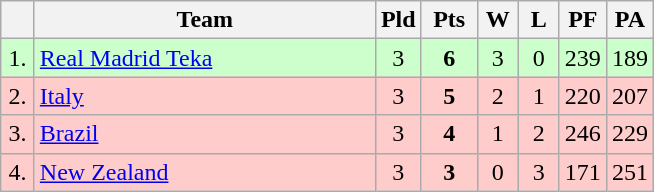<table class=wikitable style="text-align:center">
<tr>
<th width=15></th>
<th width=220>Team</th>
<th width=20>Pld</th>
<th width=30>Pts</th>
<th width=20>W</th>
<th width=20>L</th>
<th width=20>PF</th>
<th width=20>PA</th>
</tr>
<tr style="background: #ccffcc;">
<td>1.</td>
<td align=left> <a href='#'>Real Madrid Teka</a></td>
<td>3</td>
<td><strong>6</strong></td>
<td>3</td>
<td>0</td>
<td>239</td>
<td>189</td>
</tr>
<tr style="background:#ffcccc;">
<td>2.</td>
<td align=left> <a href='#'>Italy</a></td>
<td>3</td>
<td><strong>5</strong></td>
<td>2</td>
<td>1</td>
<td>220</td>
<td>207</td>
</tr>
<tr style="background:#ffcccc;">
<td>3.</td>
<td align=left> <a href='#'>Brazil</a></td>
<td>3</td>
<td><strong>4</strong></td>
<td>1</td>
<td>2</td>
<td>246</td>
<td>229</td>
</tr>
<tr style="background:#ffcccc;">
<td>4.</td>
<td align=left> <a href='#'>New Zealand</a></td>
<td>3</td>
<td><strong>3</strong></td>
<td>0</td>
<td>3</td>
<td>171</td>
<td>251</td>
</tr>
</table>
